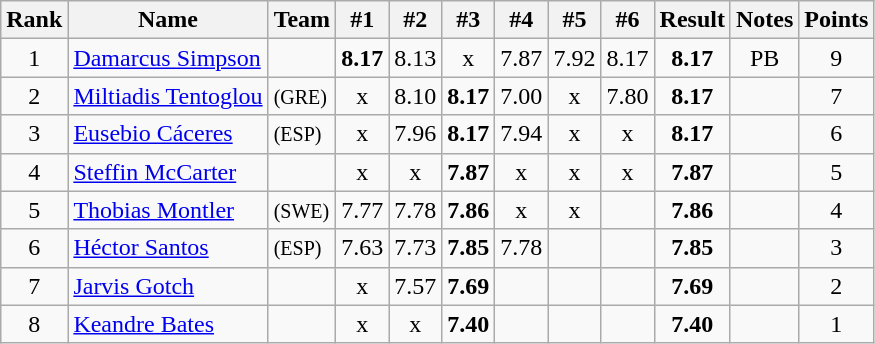<table class="wikitable sortable" style="text-align:center">
<tr>
<th>Rank</th>
<th>Name</th>
<th>Team</th>
<th>#1</th>
<th>#2</th>
<th>#3</th>
<th>#4</th>
<th>#5</th>
<th>#6</th>
<th>Result</th>
<th>Notes</th>
<th>Points</th>
</tr>
<tr>
<td>1</td>
<td align=left><a href='#'>Damarcus Simpson</a></td>
<td align=left></td>
<td><strong>8.17</strong></td>
<td>8.13</td>
<td>x</td>
<td>7.87</td>
<td>7.92</td>
<td>8.17</td>
<td><strong>8.17</strong></td>
<td>PB</td>
<td>9</td>
</tr>
<tr>
<td>2</td>
<td align=left><a href='#'>Miltiadis Tentoglou</a></td>
<td align=left> <small>(GRE)</small></td>
<td>x</td>
<td>8.10</td>
<td><strong>8.17</strong></td>
<td>7.00</td>
<td>x</td>
<td>7.80</td>
<td><strong>8.17</strong></td>
<td></td>
<td>7</td>
</tr>
<tr>
<td>3</td>
<td align=left><a href='#'>Eusebio Cáceres</a></td>
<td align=left> <small>(ESP)</small></td>
<td>x</td>
<td>7.96</td>
<td><strong>8.17</strong></td>
<td>7.94</td>
<td>x</td>
<td>x</td>
<td><strong>8.17</strong></td>
<td></td>
<td>6</td>
</tr>
<tr>
<td>4</td>
<td align=left><a href='#'>Steffin McCarter</a></td>
<td align=left></td>
<td>x</td>
<td>x</td>
<td><strong>7.87</strong></td>
<td>x</td>
<td>x</td>
<td>x</td>
<td><strong>7.87</strong></td>
<td></td>
<td>5</td>
</tr>
<tr>
<td>5</td>
<td align=left><a href='#'>Thobias Montler</a></td>
<td align=left> <small>(SWE)</small></td>
<td>7.77</td>
<td>7.78</td>
<td><strong>7.86</strong></td>
<td>x</td>
<td>x</td>
<td></td>
<td><strong>7.86</strong></td>
<td></td>
<td>4</td>
</tr>
<tr>
<td>6</td>
<td align=left><a href='#'>Héctor Santos</a></td>
<td align=left> <small>(ESP)</small></td>
<td>7.63</td>
<td>7.73</td>
<td><strong>7.85</strong></td>
<td>7.78</td>
<td></td>
<td></td>
<td><strong>7.85</strong></td>
<td></td>
<td>3</td>
</tr>
<tr>
<td>7</td>
<td align=left><a href='#'>Jarvis Gotch</a></td>
<td align=left></td>
<td>x</td>
<td>7.57</td>
<td><strong>7.69</strong></td>
<td></td>
<td></td>
<td></td>
<td><strong>7.69</strong></td>
<td></td>
<td>2</td>
</tr>
<tr>
<td>8</td>
<td align=left><a href='#'>Keandre Bates</a></td>
<td align=left></td>
<td>x</td>
<td>x</td>
<td><strong>7.40</strong></td>
<td></td>
<td></td>
<td></td>
<td><strong>7.40</strong></td>
<td></td>
<td>1</td>
</tr>
</table>
